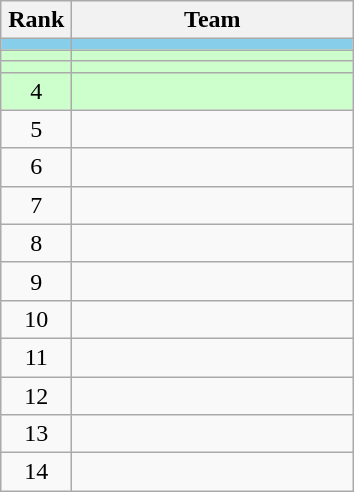<table class="wikitable" style="text-align:center">
<tr>
<th width=40>Rank</th>
<th width=180>Team</th>
</tr>
<tr bgcolor=#87ceeb>
<td></td>
<td style="text-align:left"></td>
</tr>
<tr bgcolor=#ccffcc>
<td></td>
<td style="text-align:left"></td>
</tr>
<tr bgcolor=#ccffcc>
<td></td>
<td style="text-align:left"></td>
</tr>
<tr bgcolor=#ccffcc>
<td>4</td>
<td style="text-align:left"></td>
</tr>
<tr>
<td>5</td>
<td style="text-align:left"></td>
</tr>
<tr>
<td>6</td>
<td style="text-align:left"></td>
</tr>
<tr>
<td>7</td>
<td style="text-align:left"></td>
</tr>
<tr>
<td>8</td>
<td style="text-align:left"></td>
</tr>
<tr>
<td>9</td>
<td style="text-align:left"></td>
</tr>
<tr>
<td>10</td>
<td style="text-align:left"></td>
</tr>
<tr>
<td>11</td>
<td style="text-align:left"></td>
</tr>
<tr>
<td>12</td>
<td style="text-align:left"></td>
</tr>
<tr>
<td>13</td>
<td style="text-align:left"></td>
</tr>
<tr>
<td>14</td>
<td style="text-align:left"></td>
</tr>
</table>
